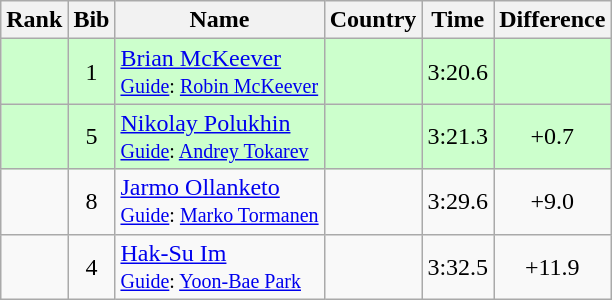<table class="wikitable sortable" style="text-align:center">
<tr>
<th>Rank</th>
<th>Bib</th>
<th>Name</th>
<th>Country</th>
<th>Time</th>
<th>Difference</th>
</tr>
<tr bgcolor="#ccffcc">
<td></td>
<td>1</td>
<td align=left><a href='#'>Brian McKeever</a><br><small><a href='#'>Guide</a>: <a href='#'>Robin McKeever</a></small></td>
<td align=left></td>
<td>3:20.6</td>
<td></td>
</tr>
<tr bgcolor="#ccffcc">
<td></td>
<td>5</td>
<td align=left><a href='#'>Nikolay Polukhin</a><br><small><a href='#'>Guide</a>: <a href='#'>Andrey Tokarev</a></small></td>
<td align=left></td>
<td>3:21.3</td>
<td>+0.7</td>
</tr>
<tr>
<td></td>
<td>8</td>
<td align=left><a href='#'>Jarmo Ollanketo</a><br><small><a href='#'>Guide</a>: <a href='#'>Marko Tormanen</a></small></td>
<td align=left></td>
<td>3:29.6</td>
<td>+9.0</td>
</tr>
<tr>
<td></td>
<td>4</td>
<td align=left><a href='#'>Hak-Su Im</a><br><small><a href='#'>Guide</a>: <a href='#'>Yoon-Bae Park</a></small></td>
<td align=left></td>
<td>3:32.5</td>
<td>+11.9</td>
</tr>
</table>
